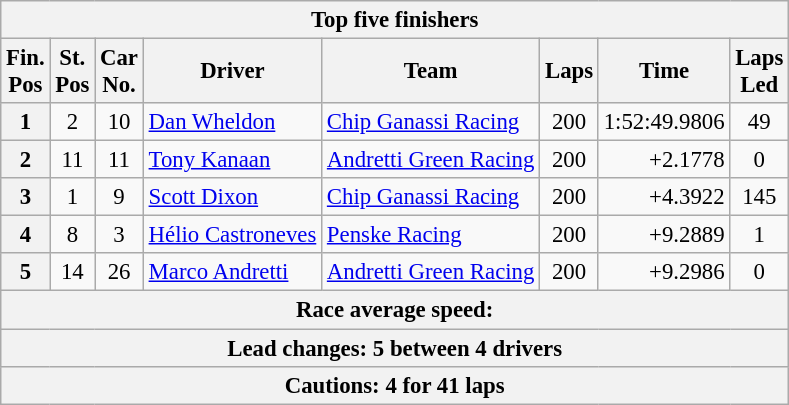<table class="wikitable" style="font-size:95%;text-align:center">
<tr>
<th colspan=9>Top five finishers</th>
</tr>
<tr>
<th>Fin.<br>Pos</th>
<th>St.<br>Pos</th>
<th>Car<br>No.</th>
<th>Driver</th>
<th>Team</th>
<th>Laps</th>
<th>Time</th>
<th>Laps<br>Led</th>
</tr>
<tr>
<th>1</th>
<td>2</td>
<td>10</td>
<td style="text-align:left"> <a href='#'>Dan Wheldon</a></td>
<td style="text-align:left"><a href='#'>Chip Ganassi Racing</a></td>
<td>200</td>
<td align=right>1:52:49.9806</td>
<td>49</td>
</tr>
<tr>
<th>2</th>
<td>11</td>
<td>11</td>
<td style="text-align:left"> <a href='#'>Tony Kanaan</a></td>
<td style="text-align:left"><a href='#'>Andretti Green Racing</a></td>
<td>200</td>
<td align=right>+2.1778</td>
<td>0</td>
</tr>
<tr>
<th>3</th>
<td>1</td>
<td>9</td>
<td style="text-align:left"> <a href='#'>Scott Dixon</a></td>
<td style="text-align:left"><a href='#'>Chip Ganassi Racing</a></td>
<td>200</td>
<td align=right>+4.3922</td>
<td>145</td>
</tr>
<tr>
<th>4</th>
<td>8</td>
<td>3</td>
<td style="text-align:left"> <a href='#'>Hélio Castroneves</a></td>
<td style="text-align:left"><a href='#'>Penske Racing</a></td>
<td>200</td>
<td align=right>+9.2889</td>
<td>1</td>
</tr>
<tr>
<th>5</th>
<td>14</td>
<td>26</td>
<td style="text-align:left"> <a href='#'>Marco Andretti</a></td>
<td style="text-align:left"><a href='#'>Andretti Green Racing</a></td>
<td>200</td>
<td align=right>+9.2986</td>
<td>0</td>
</tr>
<tr>
<th colspan=9>Race average speed: </th>
</tr>
<tr>
<th colspan=9>Lead changes: 5 between 4 drivers</th>
</tr>
<tr>
<th colspan=9>Cautions: 4 for 41 laps</th>
</tr>
</table>
